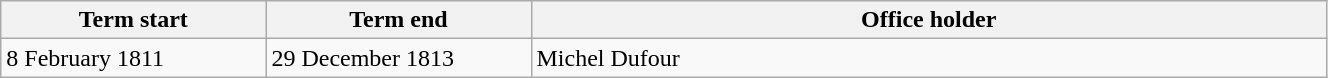<table class="wikitable" style="width: 70%;">
<tr>
<th align="left" style="width: 20%;">Term start</th>
<th align="left" style="width: 20%;">Term end</th>
<th align="left">Office holder</th>
</tr>
<tr valign="top">
<td>8 February 1811</td>
<td>29 December 1813</td>
<td>Michel Dufour</td>
</tr>
</table>
